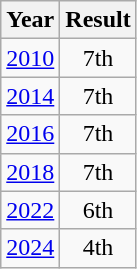<table class="wikitable" style="text-align:center">
<tr>
<th>Year</th>
<th>Result</th>
</tr>
<tr>
<td><a href='#'>2010</a></td>
<td>7th</td>
</tr>
<tr>
<td><a href='#'>2014</a></td>
<td>7th</td>
</tr>
<tr>
<td><a href='#'>2016</a></td>
<td>7th</td>
</tr>
<tr>
<td><a href='#'>2018</a></td>
<td>7th</td>
</tr>
<tr>
<td><a href='#'>2022</a></td>
<td>6th</td>
</tr>
<tr>
<td><a href='#'>2024</a></td>
<td>4th</td>
</tr>
</table>
